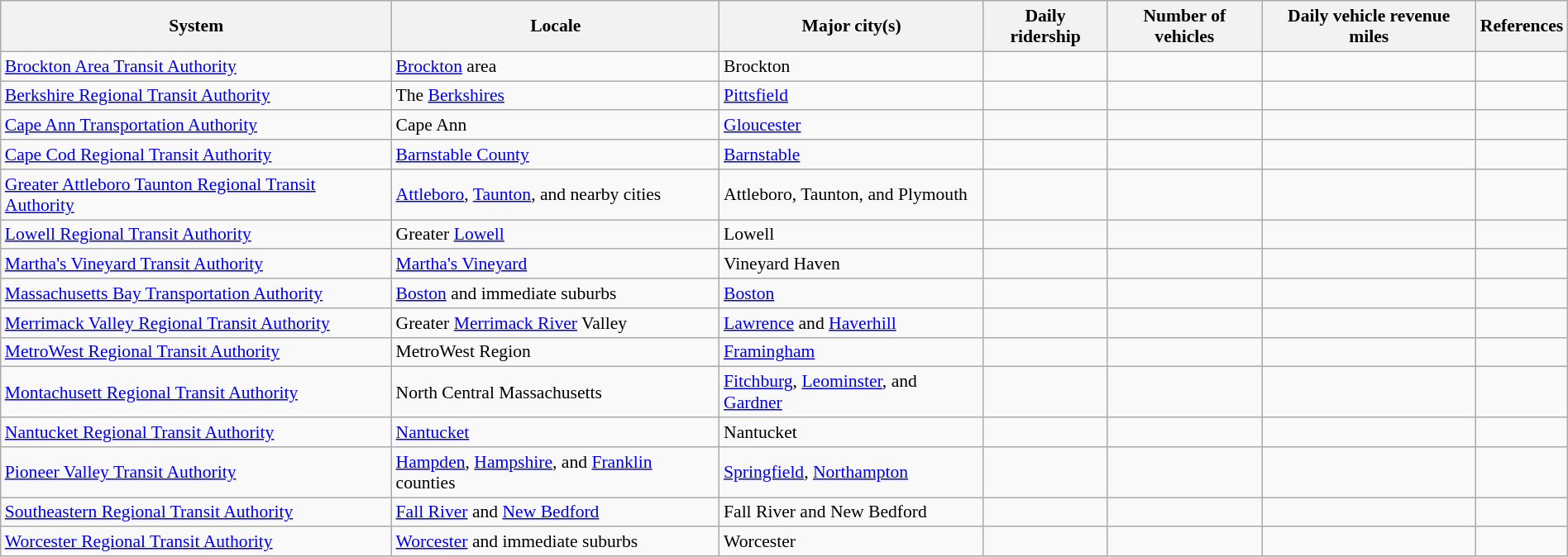<table class="wikitable sortable" style="font-size: 90%; width: 100%">
<tr>
<th>System</th>
<th>Locale</th>
<th>Major city(s)</th>
<th>Daily ridership</th>
<th>Number of vehicles</th>
<th>Daily vehicle revenue miles</th>
<th>References</th>
</tr>
<tr>
<td><a href='#'>Brockton Area Transit Authority</a></td>
<td><a href='#'>Brockton</a> area</td>
<td>Brockton</td>
<td></td>
<td></td>
<td></td>
<td></td>
</tr>
<tr>
<td><a href='#'>Berkshire Regional Transit Authority</a></td>
<td>The <a href='#'>Berkshires</a></td>
<td><a href='#'>Pittsfield</a></td>
<td></td>
<td></td>
<td></td>
<td></td>
</tr>
<tr>
<td><a href='#'>Cape Ann Transportation Authority</a></td>
<td>Cape Ann</td>
<td><a href='#'>Gloucester</a></td>
<td></td>
<td></td>
<td></td>
<td></td>
</tr>
<tr>
<td><a href='#'>Cape Cod Regional Transit Authority</a></td>
<td><a href='#'>Barnstable County</a></td>
<td><a href='#'>Barnstable</a></td>
<td></td>
<td></td>
<td></td>
<td></td>
</tr>
<tr>
<td><a href='#'>Greater Attleboro Taunton Regional Transit Authority</a></td>
<td><a href='#'>Attleboro</a>, <a href='#'>Taunton</a>, and nearby cities</td>
<td>Attleboro, Taunton, and Plymouth</td>
<td></td>
<td></td>
<td></td>
<td></td>
</tr>
<tr>
<td><a href='#'>Lowell Regional Transit Authority</a></td>
<td>Greater <a href='#'>Lowell</a></td>
<td>Lowell</td>
<td></td>
<td></td>
<td></td>
<td></td>
</tr>
<tr>
<td><a href='#'>Martha's Vineyard Transit Authority</a></td>
<td><a href='#'>Martha's Vineyard</a></td>
<td>Vineyard Haven</td>
<td></td>
<td></td>
<td></td>
<td></td>
</tr>
<tr>
<td><a href='#'>Massachusetts Bay Transportation Authority</a></td>
<td><a href='#'>Boston</a> and immediate suburbs</td>
<td><a href='#'>Boston</a></td>
<td></td>
<td></td>
<td></td>
<td></td>
</tr>
<tr>
<td><a href='#'>Merrimack Valley Regional Transit Authority</a></td>
<td>Greater <a href='#'>Merrimack River</a> Valley</td>
<td><a href='#'>Lawrence</a> and <a href='#'>Haverhill</a></td>
<td></td>
<td></td>
<td></td>
<td></td>
</tr>
<tr>
<td><a href='#'>MetroWest Regional Transit Authority</a></td>
<td>MetroWest Region</td>
<td><a href='#'>Framingham</a></td>
<td></td>
<td></td>
<td></td>
<td></td>
</tr>
<tr>
<td><a href='#'>Montachusett Regional Transit Authority</a></td>
<td>North Central Massachusetts</td>
<td><a href='#'>Fitchburg</a>, <a href='#'>Leominster</a>, and <a href='#'>Gardner</a></td>
<td></td>
<td></td>
<td></td>
<td></td>
</tr>
<tr>
<td><a href='#'>Nantucket Regional Transit Authority</a></td>
<td><a href='#'>Nantucket</a></td>
<td>Nantucket</td>
<td></td>
<td></td>
<td></td>
<td></td>
</tr>
<tr>
<td><a href='#'>Pioneer Valley Transit Authority</a></td>
<td><a href='#'>Hampden</a>, <a href='#'>Hampshire</a>, and <a href='#'>Franklin</a> counties</td>
<td><a href='#'>Springfield</a>, <a href='#'>Northampton</a></td>
<td></td>
<td></td>
<td></td>
<td></td>
</tr>
<tr>
<td><a href='#'>Southeastern Regional Transit Authority</a></td>
<td><a href='#'>Fall River</a> and <a href='#'>New Bedford</a></td>
<td>Fall River and New Bedford</td>
<td></td>
<td></td>
<td></td>
<td></td>
</tr>
<tr>
<td><a href='#'>Worcester Regional Transit Authority</a></td>
<td><a href='#'>Worcester</a> and immediate suburbs</td>
<td>Worcester</td>
<td></td>
<td></td>
<td></td>
<td></td>
</tr>
</table>
